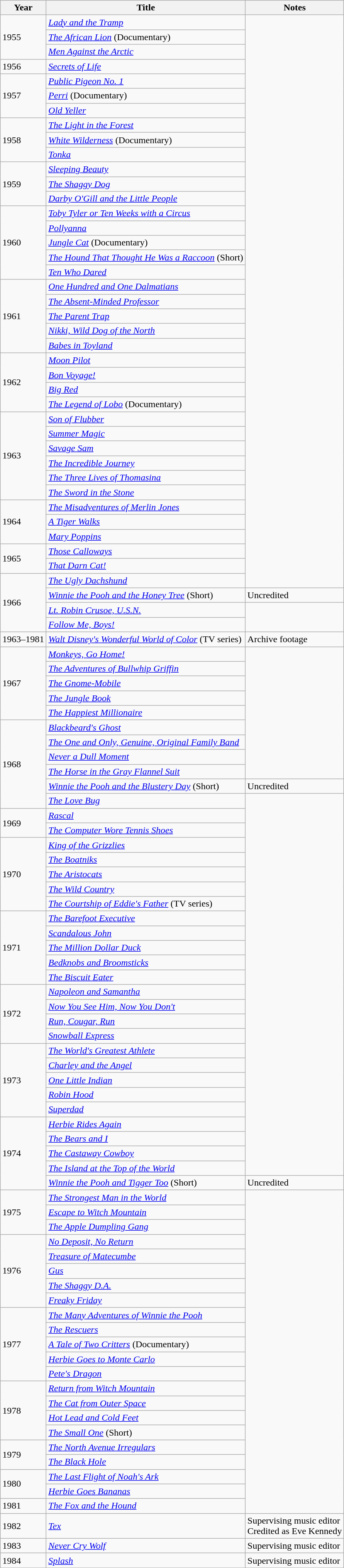<table class="wikitable sortable">
<tr>
<th>Year</th>
<th>Title</th>
<th>Notes</th>
</tr>
<tr>
<td rowspan="3">1955</td>
<td><em><a href='#'>Lady and the Tramp</a></em></td>
</tr>
<tr>
<td><em><a href='#'>The African Lion</a></em> (Documentary)</td>
</tr>
<tr>
<td><em><a href='#'>Men Against the Arctic</a></em></td>
</tr>
<tr>
<td>1956</td>
<td><em><a href='#'>Secrets of Life</a></em></td>
</tr>
<tr>
<td rowspan="3">1957</td>
<td><em><a href='#'>Public Pigeon No. 1</a></em></td>
</tr>
<tr>
<td><em><a href='#'>Perri</a></em> (Documentary)</td>
</tr>
<tr>
<td><em><a href='#'>Old Yeller</a></em></td>
</tr>
<tr>
<td rowspan="3">1958</td>
<td><em><a href='#'>The Light in the Forest</a></em></td>
</tr>
<tr>
<td><em><a href='#'>White Wilderness</a></em> (Documentary)</td>
</tr>
<tr>
<td><em><a href='#'>Tonka</a></em></td>
</tr>
<tr>
<td rowspan="3">1959</td>
<td><em><a href='#'>Sleeping Beauty</a></em></td>
</tr>
<tr>
<td><em><a href='#'>The Shaggy Dog</a></em></td>
</tr>
<tr>
<td><em><a href='#'>Darby O'Gill and the Little People</a></em></td>
</tr>
<tr>
<td rowspan="5">1960</td>
<td><em><a href='#'>Toby Tyler or Ten Weeks with a Circus</a></em></td>
</tr>
<tr>
<td><em><a href='#'>Pollyanna</a></em></td>
</tr>
<tr>
<td><em><a href='#'>Jungle Cat</a></em> (Documentary)</td>
</tr>
<tr>
<td><em><a href='#'>The Hound That Thought He Was a Raccoon</a></em> (Short)</td>
</tr>
<tr>
<td><em><a href='#'>Ten Who Dared</a></em></td>
</tr>
<tr>
<td rowspan="5">1961</td>
<td><em><a href='#'>One Hundred and One Dalmatians</a></em></td>
</tr>
<tr>
<td><em><a href='#'>The Absent-Minded Professor</a></em></td>
</tr>
<tr>
<td><em><a href='#'>The Parent Trap</a></em></td>
</tr>
<tr>
<td><em><a href='#'>Nikki, Wild Dog of the North</a></em></td>
</tr>
<tr>
<td><em><a href='#'>Babes in Toyland</a></em></td>
</tr>
<tr>
<td rowspan="4">1962</td>
<td><em><a href='#'>Moon Pilot</a></em></td>
</tr>
<tr>
<td><em><a href='#'>Bon Voyage!</a></em></td>
</tr>
<tr>
<td><em><a href='#'>Big Red</a></em></td>
</tr>
<tr>
<td><em><a href='#'>The Legend of Lobo</a></em> (Documentary)</td>
</tr>
<tr>
<td rowspan="6">1963</td>
<td><em><a href='#'>Son of Flubber</a></em></td>
</tr>
<tr>
<td><em><a href='#'>Summer Magic</a></em></td>
</tr>
<tr>
<td><em><a href='#'>Savage Sam</a></em></td>
</tr>
<tr>
<td><em><a href='#'>The Incredible Journey</a></em></td>
</tr>
<tr>
<td><em><a href='#'>The Three Lives of Thomasina</a></em></td>
</tr>
<tr>
<td><em><a href='#'>The Sword in the Stone</a></em></td>
</tr>
<tr>
<td rowspan="3">1964</td>
<td><em><a href='#'>The Misadventures of Merlin Jones</a></em></td>
</tr>
<tr>
<td><em><a href='#'>A Tiger Walks</a></em></td>
</tr>
<tr>
<td><em><a href='#'>Mary Poppins</a></em></td>
</tr>
<tr>
<td rowspan="2">1965</td>
<td><em><a href='#'>Those Calloways</a></em></td>
</tr>
<tr>
<td><em><a href='#'>That Darn Cat!</a></em></td>
</tr>
<tr>
<td rowspan="4">1966</td>
<td><em><a href='#'>The Ugly Dachshund</a></em></td>
</tr>
<tr>
<td><em><a href='#'>Winnie the Pooh and the Honey Tree</a></em> (Short)</td>
<td>Uncredited</td>
</tr>
<tr>
<td><em><a href='#'>Lt. Robin Crusoe, U.S.N.</a></em></td>
</tr>
<tr>
<td><em><a href='#'>Follow Me, Boys!</a></em></td>
</tr>
<tr>
<td>1963–1981</td>
<td><em><a href='#'>Walt Disney's Wonderful World of Color</a></em> (TV series)</td>
<td>Archive footage</td>
</tr>
<tr>
<td rowspan="5">1967</td>
<td><em><a href='#'>Monkeys, Go Home!</a></em></td>
</tr>
<tr>
<td><em><a href='#'>The Adventures of Bullwhip Griffin</a></em></td>
</tr>
<tr>
<td><em><a href='#'>The Gnome-Mobile</a></em></td>
</tr>
<tr>
<td><em><a href='#'>The Jungle Book</a></em></td>
</tr>
<tr>
<td><em><a href='#'>The Happiest Millionaire</a></em></td>
</tr>
<tr>
<td rowspan="6">1968</td>
<td><em><a href='#'>Blackbeard's Ghost</a></em></td>
</tr>
<tr>
<td><em><a href='#'>The One and Only, Genuine, Original Family Band</a></em></td>
</tr>
<tr>
<td><em><a href='#'>Never a Dull Moment</a></em></td>
</tr>
<tr>
<td><em><a href='#'>The Horse in the Gray Flannel Suit</a></em></td>
</tr>
<tr>
<td><em><a href='#'>Winnie the Pooh and the Blustery Day</a></em> (Short)</td>
<td>Uncredited</td>
</tr>
<tr>
<td><em><a href='#'>The Love Bug</a></em></td>
</tr>
<tr>
<td rowspan="2">1969</td>
<td><em><a href='#'>Rascal</a></em></td>
</tr>
<tr>
<td><em><a href='#'>The Computer Wore Tennis Shoes</a></em></td>
</tr>
<tr>
<td rowspan="5">1970</td>
<td><em><a href='#'>King of the Grizzlies</a></em></td>
</tr>
<tr>
<td><em><a href='#'>The Boatniks</a></em></td>
</tr>
<tr>
<td><em><a href='#'>The Aristocats</a></em></td>
</tr>
<tr>
<td><em><a href='#'>The Wild Country</a></em></td>
</tr>
<tr>
<td><em><a href='#'>The Courtship of Eddie's Father</a></em> (TV series)</td>
</tr>
<tr>
<td rowspan="5">1971</td>
<td><em><a href='#'>The Barefoot Executive</a></em></td>
</tr>
<tr>
<td><em><a href='#'>Scandalous John</a></em></td>
</tr>
<tr>
<td><em><a href='#'>The Million Dollar Duck</a></em></td>
</tr>
<tr>
<td><em><a href='#'>Bedknobs and Broomsticks</a></em></td>
</tr>
<tr>
<td><em><a href='#'>The Biscuit Eater</a></em></td>
</tr>
<tr>
<td rowspan="4">1972</td>
<td><em><a href='#'>Napoleon and Samantha</a></em></td>
</tr>
<tr>
<td><em><a href='#'>Now You See Him, Now You Don't</a></em></td>
</tr>
<tr>
<td><em><a href='#'>Run, Cougar, Run</a></em></td>
</tr>
<tr>
<td><em><a href='#'>Snowball Express</a></em></td>
</tr>
<tr>
<td rowspan="5">1973</td>
<td><em><a href='#'>The World's Greatest Athlete</a></em></td>
</tr>
<tr>
<td><em><a href='#'>Charley and the Angel</a></em></td>
</tr>
<tr>
<td><em><a href='#'>One Little Indian</a></em></td>
</tr>
<tr>
<td><em><a href='#'>Robin Hood</a></em></td>
</tr>
<tr>
<td><em><a href='#'>Superdad</a></em></td>
</tr>
<tr>
<td rowspan="5">1974</td>
<td><em><a href='#'>Herbie Rides Again</a></em></td>
</tr>
<tr>
<td><em><a href='#'>The Bears and I</a></em></td>
</tr>
<tr>
<td><em><a href='#'>The Castaway Cowboy</a></em></td>
</tr>
<tr>
<td><em><a href='#'>The Island at the Top of the World</a></em></td>
</tr>
<tr>
<td><em><a href='#'>Winnie the Pooh and Tigger Too</a></em> (Short)</td>
<td>Uncredited</td>
</tr>
<tr>
<td rowspan="3">1975</td>
<td><em><a href='#'>The Strongest Man in the World</a></em></td>
</tr>
<tr>
<td><em><a href='#'>Escape to Witch Mountain</a></em></td>
</tr>
<tr>
<td><em><a href='#'>The Apple Dumpling Gang</a></em></td>
</tr>
<tr>
<td rowspan="5">1976</td>
<td><em><a href='#'>No Deposit, No Return</a></em></td>
</tr>
<tr>
<td><em><a href='#'>Treasure of Matecumbe</a></em></td>
</tr>
<tr>
<td><em><a href='#'>Gus</a></em></td>
</tr>
<tr>
<td><em><a href='#'>The Shaggy D.A.</a></em></td>
</tr>
<tr>
<td><em><a href='#'>Freaky Friday</a></em></td>
</tr>
<tr>
<td rowspan="5">1977</td>
<td><em><a href='#'>The Many Adventures of Winnie the Pooh</a></em></td>
</tr>
<tr>
<td><em><a href='#'>The Rescuers</a></em></td>
</tr>
<tr>
<td><em><a href='#'>A Tale of Two Critters</a></em> (Documentary)</td>
</tr>
<tr>
<td><em><a href='#'>Herbie Goes to Monte Carlo</a></em></td>
</tr>
<tr>
<td><em><a href='#'>Pete's Dragon</a></em></td>
</tr>
<tr>
<td rowspan="4">1978</td>
<td><em><a href='#'>Return from Witch Mountain</a></em></td>
</tr>
<tr>
<td><em><a href='#'>The Cat from Outer Space</a></em></td>
</tr>
<tr>
<td><em><a href='#'>Hot Lead and Cold Feet</a></em></td>
</tr>
<tr>
<td><em><a href='#'>The Small One</a></em> (Short)</td>
</tr>
<tr>
<td rowspan="2">1979</td>
<td><em><a href='#'>The North Avenue Irregulars</a></em></td>
</tr>
<tr>
<td><em><a href='#'>The Black Hole</a></em></td>
</tr>
<tr>
<td rowspan="2">1980</td>
<td><em><a href='#'>The Last Flight of Noah's Ark</a></em></td>
</tr>
<tr>
<td><em><a href='#'>Herbie Goes Bananas</a></em></td>
</tr>
<tr>
<td>1981</td>
<td><em><a href='#'>The Fox and the Hound</a></em></td>
</tr>
<tr>
<td>1982</td>
<td><em><a href='#'>Tex</a></em></td>
<td>Supervising music editor<br>Credited as Eve Kennedy</td>
</tr>
<tr>
<td>1983</td>
<td><em><a href='#'>Never Cry Wolf</a></em></td>
<td>Supervising music editor</td>
</tr>
<tr>
<td>1984</td>
<td><em><a href='#'>Splash</a></em></td>
<td>Supervising music editor</td>
</tr>
</table>
